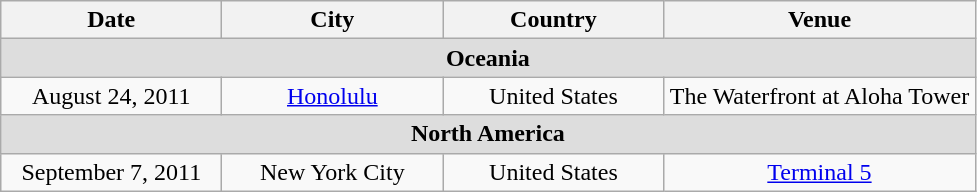<table class="wikitable" style="text-align:center;">
<tr>
<th style="width:140px;">Date</th>
<th style="width:140px;">City</th>
<th style="width:140px;">Country</th>
<th style="width:200px;">Venue</th>
</tr>
<tr style="background:#ddd;">
<td colspan="4"><strong>Oceania</strong></td>
</tr>
<tr>
<td>August 24, 2011</td>
<td><a href='#'>Honolulu</a></td>
<td>United States</td>
<td>The Waterfront at Aloha Tower</td>
</tr>
<tr style="background:#ddd;">
<td colspan="4"><strong>North America</strong></td>
</tr>
<tr>
<td>September 7, 2011</td>
<td>New York City</td>
<td>United States</td>
<td><a href='#'>Terminal 5</a> </td>
</tr>
</table>
